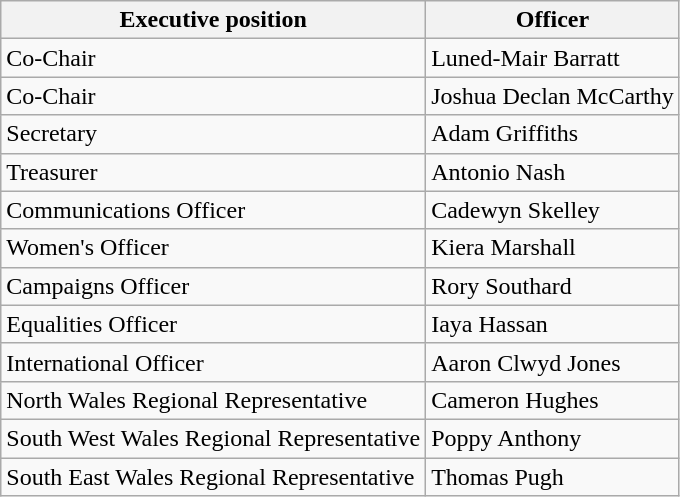<table class="wikitable">
<tr>
<th>Executive position</th>
<th>Officer</th>
</tr>
<tr>
<td>Co-Chair</td>
<td>Luned-Mair Barratt</td>
</tr>
<tr>
<td>Co-Chair</td>
<td>Joshua Declan McCarthy</td>
</tr>
<tr>
<td>Secretary</td>
<td>Adam Griffiths</td>
</tr>
<tr>
<td>Treasurer</td>
<td>Antonio Nash</td>
</tr>
<tr>
<td>Communications Officer</td>
<td>Cadewyn Skelley</td>
</tr>
<tr>
<td>Women's Officer</td>
<td>Kiera Marshall</td>
</tr>
<tr>
<td>Campaigns Officer</td>
<td>Rory Southard</td>
</tr>
<tr>
<td>Equalities Officer</td>
<td>Iaya Hassan</td>
</tr>
<tr>
<td>International Officer</td>
<td>Aaron Clwyd Jones</td>
</tr>
<tr>
<td>North Wales Regional Representative</td>
<td>Cameron Hughes</td>
</tr>
<tr>
<td>South West Wales Regional Representative</td>
<td>Poppy Anthony</td>
</tr>
<tr>
<td>South East Wales Regional Representative</td>
<td>Thomas Pugh</td>
</tr>
</table>
